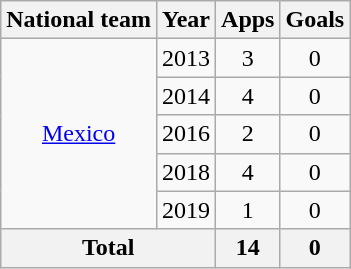<table class="wikitable" style="text-align: center;">
<tr>
<th>National team</th>
<th>Year</th>
<th>Apps</th>
<th>Goals</th>
</tr>
<tr>
<td rowspan="5" valign="center"><a href='#'>Mexico</a></td>
<td>2013</td>
<td>3</td>
<td>0</td>
</tr>
<tr>
<td>2014</td>
<td>4</td>
<td>0</td>
</tr>
<tr>
<td>2016</td>
<td>2</td>
<td>0</td>
</tr>
<tr>
<td>2018</td>
<td>4</td>
<td>0</td>
</tr>
<tr>
<td>2019</td>
<td>1</td>
<td>0</td>
</tr>
<tr>
<th colspan="2">Total</th>
<th>14</th>
<th>0</th>
</tr>
</table>
